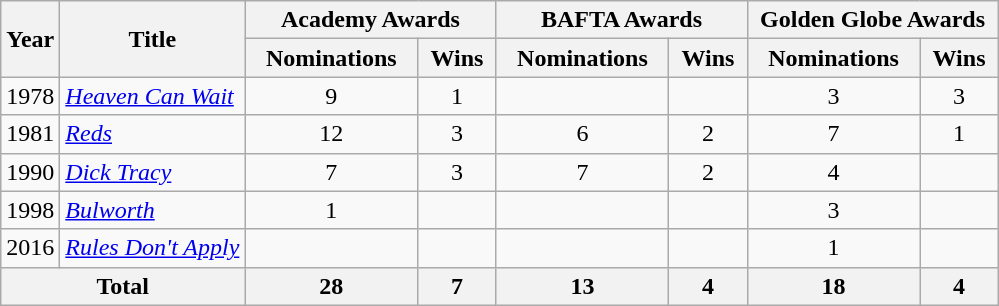<table class="wikitable">
<tr>
<th rowspan="2">Year</th>
<th rowspan="2">Title</th>
<th colspan="2" width=160 style="text-align:center;">Academy Awards</th>
<th colspan="2" width=160 style="text-align:center;">BAFTA Awards</th>
<th colspan="2" width=160 style="text-align:center;">Golden Globe Awards</th>
</tr>
<tr>
<th>Nominations</th>
<th>Wins</th>
<th>Nominations</th>
<th>Wins</th>
<th>Nominations</th>
<th>Wins</th>
</tr>
<tr>
<td>1978</td>
<td><em><a href='#'>Heaven Can Wait</a></em></td>
<td align=center>9</td>
<td align=center>1</td>
<td></td>
<td></td>
<td align=center>3</td>
<td align=center>3</td>
</tr>
<tr>
<td>1981</td>
<td><em><a href='#'>Reds</a></em></td>
<td align=center>12</td>
<td align=center>3</td>
<td align=center>6</td>
<td align=center>2</td>
<td align=center>7</td>
<td align=center>1</td>
</tr>
<tr>
<td>1990</td>
<td><em><a href='#'>Dick Tracy</a></em></td>
<td align=center>7</td>
<td align=center>3</td>
<td align=center>7</td>
<td align=center>2</td>
<td align=center>4</td>
<td></td>
</tr>
<tr>
<td>1998</td>
<td><em><a href='#'>Bulworth</a></em></td>
<td align=center>1</td>
<td></td>
<td></td>
<td></td>
<td align=center>3</td>
<td></td>
</tr>
<tr>
<td>2016</td>
<td><em><a href='#'>Rules Don't Apply</a></em></td>
<td></td>
<td></td>
<td></td>
<td></td>
<td align=center>1</td>
<td></td>
</tr>
<tr>
<th colspan="2">Total</th>
<th align=center>28</th>
<th align=center>7</th>
<th align=center>13</th>
<th align=center>4</th>
<th align=center>18</th>
<th align=center>4</th>
</tr>
</table>
